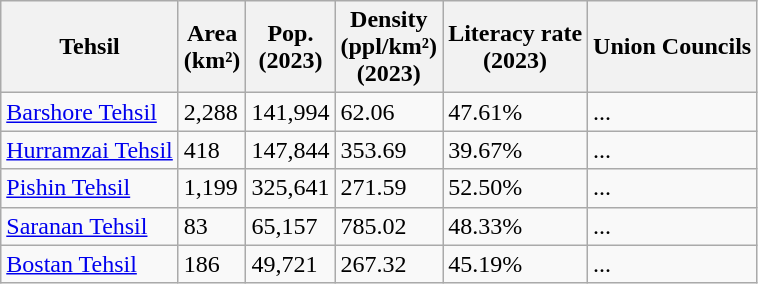<table class="wikitable sortable static-row-numbers static-row-header-hash">
<tr>
<th>Tehsil</th>
<th>Area<br>(km²)</th>
<th>Pop.<br>(2023)</th>
<th>Density<br>(ppl/km²)<br>(2023)</th>
<th>Literacy rate<br>(2023)</th>
<th>Union Councils</th>
</tr>
<tr>
<td><a href='#'>Barshore Tehsil</a></td>
<td>2,288</td>
<td>141,994</td>
<td>62.06</td>
<td>47.61%</td>
<td>...</td>
</tr>
<tr>
<td><a href='#'>Hurramzai Tehsil</a></td>
<td>418</td>
<td>147,844</td>
<td>353.69</td>
<td>39.67%</td>
<td>...</td>
</tr>
<tr>
<td><a href='#'>Pishin Tehsil</a></td>
<td>1,199</td>
<td>325,641</td>
<td>271.59</td>
<td>52.50%</td>
<td>...</td>
</tr>
<tr>
<td><a href='#'>Saranan Tehsil</a></td>
<td>83</td>
<td>65,157</td>
<td>785.02</td>
<td>48.33%</td>
<td>...</td>
</tr>
<tr>
<td><a href='#'>Bostan Tehsil</a></td>
<td>186</td>
<td>49,721</td>
<td>267.32</td>
<td>45.19%</td>
<td>...</td>
</tr>
</table>
